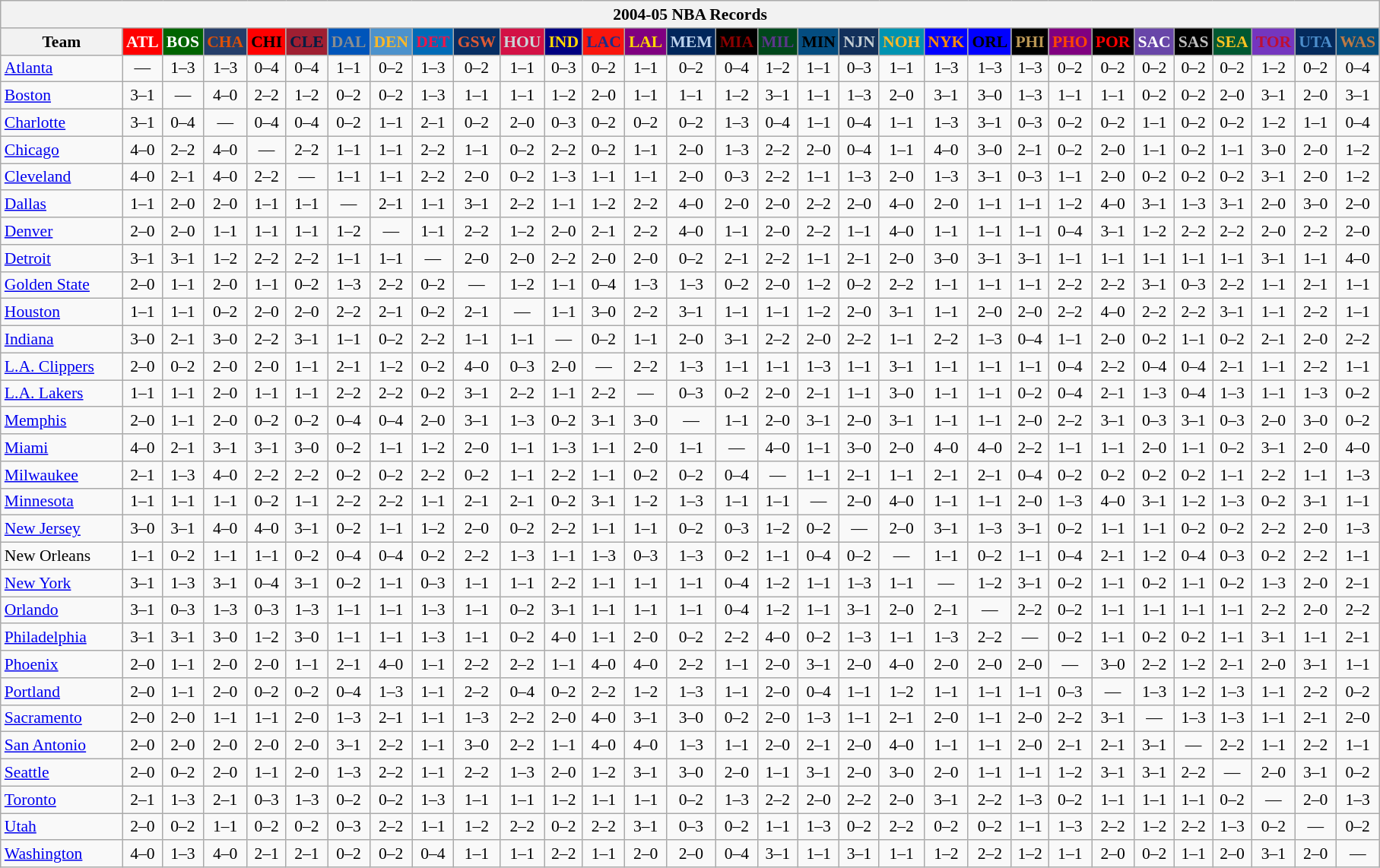<table class="wikitable" style="font-size:90%; text-align:center;">
<tr>
<th colspan=31>2004-05 NBA Records</th>
</tr>
<tr>
<th width=100>Team</th>
<th style="background:#FF0000;color:#FFFFFF;width=35">ATL</th>
<th style="background:#006400;color:#FFFFFF;width=35">BOS</th>
<th style="background:#253E6A;color:#DF5106;width=35">CHA</th>
<th style="background:#FF0000;color:#000000;width=35">CHI</th>
<th style="background:#9F1F32;color:#001D43;width=35">CLE</th>
<th style="background:#0055BA;color:#898D8F;width=35">DAL</th>
<th style="background:#4C92CC;color:#FDB827;width=35">DEN</th>
<th style="background:#006BB7;color:#ED164B;width=35">DET</th>
<th style="background:#072E63;color:#DC5A34;width=35">GSW</th>
<th style="background:#D31145;color:#CBD4D8;width=35">HOU</th>
<th style="background:#000080;color:#FFD700;width=35">IND</th>
<th style="background:#F9160D;color:#1A2E8B;width=35">LAC</th>
<th style="background:#800080;color:#FFD700;width=35">LAL</th>
<th style="background:#00265B;color:#BAD1EB;width=35">MEM</th>
<th style="background:#000000;color:#8B0000;width=35">MIA</th>
<th style="background:#00471B;color:#5C378A;width=35">MIL</th>
<th style="background:#044D80;color:#000000;width=35">MIN</th>
<th style="background:#12305B;color:#C4CED4;width=35">NJN</th>
<th style="background:#0093B1;color:#FDB827;width=35">NOH</th>
<th style="background:#0000FF;color:#FF8C00;width=35">NYK</th>
<th style="background:#0000FF;color:#000000;width=35">ORL</th>
<th style="background:#000000;color:#BB9754;width=35">PHI</th>
<th style="background:#800080;color:#FF4500;width=35">PHO</th>
<th style="background:#000000;color:#FF0000;width=35">POR</th>
<th style="background:#6846A8;color:#FFFFFF;width=35">SAC</th>
<th style="background:#000000;color:#C0C0C0;width=35">SAS</th>
<th style="background:#005831;color:#FFC322;width=35">SEA</th>
<th style="background:#7436BF;color:#BE0F34;width=35">TOR</th>
<th style="background:#042A5C;color:#4C8ECC;width=35">UTA</th>
<th style="background:#044D7D;color:#BC7A44;width=35">WAS</th>
</tr>
<tr>
<td style="text-align:left;"><a href='#'>Atlanta</a></td>
<td>—</td>
<td>1–3</td>
<td>1–3</td>
<td>0–4</td>
<td>0–4</td>
<td>1–1</td>
<td>0–2</td>
<td>1–3</td>
<td>0–2</td>
<td>1–1</td>
<td>0–3</td>
<td>0–2</td>
<td>1–1</td>
<td>0–2</td>
<td>0–4</td>
<td>1–2</td>
<td>1–1</td>
<td>0–3</td>
<td>1–1</td>
<td>1–3</td>
<td>1–3</td>
<td>1–3</td>
<td>0–2</td>
<td>0–2</td>
<td>0–2</td>
<td>0–2</td>
<td>0–2</td>
<td>1–2</td>
<td>0–2</td>
<td>0–4</td>
</tr>
<tr>
<td style="text-align:left;"><a href='#'>Boston</a></td>
<td>3–1</td>
<td>—</td>
<td>4–0</td>
<td>2–2</td>
<td>1–2</td>
<td>0–2</td>
<td>0–2</td>
<td>1–3</td>
<td>1–1</td>
<td>1–1</td>
<td>1–2</td>
<td>2–0</td>
<td>1–1</td>
<td>1–1</td>
<td>1–2</td>
<td>3–1</td>
<td>1–1</td>
<td>1–3</td>
<td>2–0</td>
<td>3–1</td>
<td>3–0</td>
<td>1–3</td>
<td>1–1</td>
<td>1–1</td>
<td>0–2</td>
<td>0–2</td>
<td>2–0</td>
<td>3–1</td>
<td>2–0</td>
<td>3–1</td>
</tr>
<tr>
<td style="text-align:left;"><a href='#'>Charlotte</a></td>
<td>3–1</td>
<td>0–4</td>
<td>—</td>
<td>0–4</td>
<td>0–4</td>
<td>0–2</td>
<td>1–1</td>
<td>2–1</td>
<td>0–2</td>
<td>2–0</td>
<td>0–3</td>
<td>0–2</td>
<td>0–2</td>
<td>0–2</td>
<td>1–3</td>
<td>0–4</td>
<td>1–1</td>
<td>0–4</td>
<td>1–1</td>
<td>1–3</td>
<td>3–1</td>
<td>0–3</td>
<td>0–2</td>
<td>0–2</td>
<td>1–1</td>
<td>0–2</td>
<td>0–2</td>
<td>1–2</td>
<td>1–1</td>
<td>0–4</td>
</tr>
<tr>
<td style="text-align:left;"><a href='#'>Chicago</a></td>
<td>4–0</td>
<td>2–2</td>
<td>4–0</td>
<td>—</td>
<td>2–2</td>
<td>1–1</td>
<td>1–1</td>
<td>2–2</td>
<td>1–1</td>
<td>0–2</td>
<td>2–2</td>
<td>0–2</td>
<td>1–1</td>
<td>2–0</td>
<td>1–3</td>
<td>2–2</td>
<td>2–0</td>
<td>0–4</td>
<td>1–1</td>
<td>4–0</td>
<td>3–0</td>
<td>2–1</td>
<td>0–2</td>
<td>2–0</td>
<td>1–1</td>
<td>0–2</td>
<td>1–1</td>
<td>3–0</td>
<td>2–0</td>
<td>1–2</td>
</tr>
<tr>
<td style="text-align:left;"><a href='#'>Cleveland</a></td>
<td>4–0</td>
<td>2–1</td>
<td>4–0</td>
<td>2–2</td>
<td>—</td>
<td>1–1</td>
<td>1–1</td>
<td>2–2</td>
<td>2–0</td>
<td>0–2</td>
<td>1–3</td>
<td>1–1</td>
<td>1–1</td>
<td>2–0</td>
<td>0–3</td>
<td>2–2</td>
<td>1–1</td>
<td>1–3</td>
<td>2–0</td>
<td>1–3</td>
<td>3–1</td>
<td>0–3</td>
<td>1–1</td>
<td>2–0</td>
<td>0–2</td>
<td>0–2</td>
<td>0–2</td>
<td>3–1</td>
<td>2–0</td>
<td>1–2</td>
</tr>
<tr>
<td style="text-align:left;"><a href='#'>Dallas</a></td>
<td>1–1</td>
<td>2–0</td>
<td>2–0</td>
<td>1–1</td>
<td>1–1</td>
<td>—</td>
<td>2–1</td>
<td>1–1</td>
<td>3–1</td>
<td>2–2</td>
<td>1–1</td>
<td>1–2</td>
<td>2–2</td>
<td>4–0</td>
<td>2–0</td>
<td>2–0</td>
<td>2–2</td>
<td>2–0</td>
<td>4–0</td>
<td>2–0</td>
<td>1–1</td>
<td>1–1</td>
<td>1–2</td>
<td>4–0</td>
<td>3–1</td>
<td>1–3</td>
<td>3–1</td>
<td>2–0</td>
<td>3–0</td>
<td>2–0</td>
</tr>
<tr>
<td style="text-align:left;"><a href='#'>Denver</a></td>
<td>2–0</td>
<td>2–0</td>
<td>1–1</td>
<td>1–1</td>
<td>1–1</td>
<td>1–2</td>
<td>—</td>
<td>1–1</td>
<td>2–2</td>
<td>1–2</td>
<td>2–0</td>
<td>2–1</td>
<td>2–2</td>
<td>4–0</td>
<td>1–1</td>
<td>2–0</td>
<td>2–2</td>
<td>1–1</td>
<td>4–0</td>
<td>1–1</td>
<td>1–1</td>
<td>1–1</td>
<td>0–4</td>
<td>3–1</td>
<td>1–2</td>
<td>2–2</td>
<td>2–2</td>
<td>2–0</td>
<td>2–2</td>
<td>2–0</td>
</tr>
<tr>
<td style="text-align:left;"><a href='#'>Detroit</a></td>
<td>3–1</td>
<td>3–1</td>
<td>1–2</td>
<td>2–2</td>
<td>2–2</td>
<td>1–1</td>
<td>1–1</td>
<td>—</td>
<td>2–0</td>
<td>2–0</td>
<td>2–2</td>
<td>2–0</td>
<td>2–0</td>
<td>0–2</td>
<td>2–1</td>
<td>2–2</td>
<td>1–1</td>
<td>2–1</td>
<td>2–0</td>
<td>3–0</td>
<td>3–1</td>
<td>3–1</td>
<td>1–1</td>
<td>1–1</td>
<td>1–1</td>
<td>1–1</td>
<td>1–1</td>
<td>3–1</td>
<td>1–1</td>
<td>4–0</td>
</tr>
<tr>
<td style="text-align:left;"><a href='#'>Golden State</a></td>
<td>2–0</td>
<td>1–1</td>
<td>2–0</td>
<td>1–1</td>
<td>0–2</td>
<td>1–3</td>
<td>2–2</td>
<td>0–2</td>
<td>—</td>
<td>1–2</td>
<td>1–1</td>
<td>0–4</td>
<td>1–3</td>
<td>1–3</td>
<td>0–2</td>
<td>2–0</td>
<td>1–2</td>
<td>0–2</td>
<td>2–2</td>
<td>1–1</td>
<td>1–1</td>
<td>1–1</td>
<td>2–2</td>
<td>2–2</td>
<td>3–1</td>
<td>0–3</td>
<td>2–2</td>
<td>1–1</td>
<td>2–1</td>
<td>1–1</td>
</tr>
<tr>
<td style="text-align:left;"><a href='#'>Houston</a></td>
<td>1–1</td>
<td>1–1</td>
<td>0–2</td>
<td>2–0</td>
<td>2–0</td>
<td>2–2</td>
<td>2–1</td>
<td>0–2</td>
<td>2–1</td>
<td>—</td>
<td>1–1</td>
<td>3–0</td>
<td>2–2</td>
<td>3–1</td>
<td>1–1</td>
<td>1–1</td>
<td>1–2</td>
<td>2–0</td>
<td>3–1</td>
<td>1–1</td>
<td>2–0</td>
<td>2–0</td>
<td>2–2</td>
<td>4–0</td>
<td>2–2</td>
<td>2–2</td>
<td>3–1</td>
<td>1–1</td>
<td>2–2</td>
<td>1–1</td>
</tr>
<tr>
<td style="text-align:left;"><a href='#'>Indiana</a></td>
<td>3–0</td>
<td>2–1</td>
<td>3–0</td>
<td>2–2</td>
<td>3–1</td>
<td>1–1</td>
<td>0–2</td>
<td>2–2</td>
<td>1–1</td>
<td>1–1</td>
<td>—</td>
<td>0–2</td>
<td>1–1</td>
<td>2–0</td>
<td>3–1</td>
<td>2–2</td>
<td>2–0</td>
<td>2–2</td>
<td>1–1</td>
<td>2–2</td>
<td>1–3</td>
<td>0–4</td>
<td>1–1</td>
<td>2–0</td>
<td>0–2</td>
<td>1–1</td>
<td>0–2</td>
<td>2–1</td>
<td>2–0</td>
<td>2–2</td>
</tr>
<tr>
<td style="text-align:left;"><a href='#'>L.A. Clippers</a></td>
<td>2–0</td>
<td>0–2</td>
<td>2–0</td>
<td>2–0</td>
<td>1–1</td>
<td>2–1</td>
<td>1–2</td>
<td>0–2</td>
<td>4–0</td>
<td>0–3</td>
<td>2–0</td>
<td>—</td>
<td>2–2</td>
<td>1–3</td>
<td>1–1</td>
<td>1–1</td>
<td>1–3</td>
<td>1–1</td>
<td>3–1</td>
<td>1–1</td>
<td>1–1</td>
<td>1–1</td>
<td>0–4</td>
<td>2–2</td>
<td>0–4</td>
<td>0–4</td>
<td>2–1</td>
<td>1–1</td>
<td>2–2</td>
<td>1–1</td>
</tr>
<tr>
<td style="text-align:left;"><a href='#'>L.A. Lakers</a></td>
<td>1–1</td>
<td>1–1</td>
<td>2–0</td>
<td>1–1</td>
<td>1–1</td>
<td>2–2</td>
<td>2–2</td>
<td>0–2</td>
<td>3–1</td>
<td>2–2</td>
<td>1–1</td>
<td>2–2</td>
<td>—</td>
<td>0–3</td>
<td>0–2</td>
<td>2–0</td>
<td>2–1</td>
<td>1–1</td>
<td>3–0</td>
<td>1–1</td>
<td>1–1</td>
<td>0–2</td>
<td>0–4</td>
<td>2–1</td>
<td>1–3</td>
<td>0–4</td>
<td>1–3</td>
<td>1–1</td>
<td>1–3</td>
<td>0–2</td>
</tr>
<tr>
<td style="text-align:left;"><a href='#'>Memphis</a></td>
<td>2–0</td>
<td>1–1</td>
<td>2–0</td>
<td>0–2</td>
<td>0–2</td>
<td>0–4</td>
<td>0–4</td>
<td>2–0</td>
<td>3–1</td>
<td>1–3</td>
<td>0–2</td>
<td>3–1</td>
<td>3–0</td>
<td>—</td>
<td>1–1</td>
<td>2–0</td>
<td>3–1</td>
<td>2–0</td>
<td>3–1</td>
<td>1–1</td>
<td>1–1</td>
<td>2–0</td>
<td>2–2</td>
<td>3–1</td>
<td>0–3</td>
<td>3–1</td>
<td>0–3</td>
<td>2–0</td>
<td>3–0</td>
<td>0–2</td>
</tr>
<tr>
<td style="text-align:left;"><a href='#'>Miami</a></td>
<td>4–0</td>
<td>2–1</td>
<td>3–1</td>
<td>3–1</td>
<td>3–0</td>
<td>0–2</td>
<td>1–1</td>
<td>1–2</td>
<td>2–0</td>
<td>1–1</td>
<td>1–3</td>
<td>1–1</td>
<td>2–0</td>
<td>1–1</td>
<td>—</td>
<td>4–0</td>
<td>1–1</td>
<td>3–0</td>
<td>2–0</td>
<td>4–0</td>
<td>4–0</td>
<td>2–2</td>
<td>1–1</td>
<td>1–1</td>
<td>2–0</td>
<td>1–1</td>
<td>0–2</td>
<td>3–1</td>
<td>2–0</td>
<td>4–0</td>
</tr>
<tr>
<td style="text-align:left;"><a href='#'>Milwaukee</a></td>
<td>2–1</td>
<td>1–3</td>
<td>4–0</td>
<td>2–2</td>
<td>2–2</td>
<td>0–2</td>
<td>0–2</td>
<td>2–2</td>
<td>0–2</td>
<td>1–1</td>
<td>2–2</td>
<td>1–1</td>
<td>0–2</td>
<td>0–2</td>
<td>0–4</td>
<td>—</td>
<td>1–1</td>
<td>2–1</td>
<td>1–1</td>
<td>2–1</td>
<td>2–1</td>
<td>0–4</td>
<td>0–2</td>
<td>0–2</td>
<td>0–2</td>
<td>0–2</td>
<td>1–1</td>
<td>2–2</td>
<td>1–1</td>
<td>1–3</td>
</tr>
<tr>
<td style="text-align:left;"><a href='#'>Minnesota</a></td>
<td>1–1</td>
<td>1–1</td>
<td>1–1</td>
<td>0–2</td>
<td>1–1</td>
<td>2–2</td>
<td>2–2</td>
<td>1–1</td>
<td>2–1</td>
<td>2–1</td>
<td>0–2</td>
<td>3–1</td>
<td>1–2</td>
<td>1–3</td>
<td>1–1</td>
<td>1–1</td>
<td>—</td>
<td>2–0</td>
<td>4–0</td>
<td>1–1</td>
<td>1–1</td>
<td>2–0</td>
<td>1–3</td>
<td>4–0</td>
<td>3–1</td>
<td>1–2</td>
<td>1–3</td>
<td>0–2</td>
<td>3–1</td>
<td>1–1</td>
</tr>
<tr>
<td style="text-align:left;"><a href='#'>New Jersey</a></td>
<td>3–0</td>
<td>3–1</td>
<td>4–0</td>
<td>4–0</td>
<td>3–1</td>
<td>0–2</td>
<td>1–1</td>
<td>1–2</td>
<td>2–0</td>
<td>0–2</td>
<td>2–2</td>
<td>1–1</td>
<td>1–1</td>
<td>0–2</td>
<td>0–3</td>
<td>1–2</td>
<td>0–2</td>
<td>—</td>
<td>2–0</td>
<td>3–1</td>
<td>1–3</td>
<td>3–1</td>
<td>0–2</td>
<td>1–1</td>
<td>1–1</td>
<td>0–2</td>
<td>0–2</td>
<td>2–2</td>
<td>2–0</td>
<td>1–3</td>
</tr>
<tr>
<td style="text-align:left;">New Orleans</td>
<td>1–1</td>
<td>0–2</td>
<td>1–1</td>
<td>1–1</td>
<td>0–2</td>
<td>0–4</td>
<td>0–4</td>
<td>0–2</td>
<td>2–2</td>
<td>1–3</td>
<td>1–1</td>
<td>1–3</td>
<td>0–3</td>
<td>1–3</td>
<td>0–2</td>
<td>1–1</td>
<td>0–4</td>
<td>0–2</td>
<td>—</td>
<td>1–1</td>
<td>0–2</td>
<td>1–1</td>
<td>0–4</td>
<td>2–1</td>
<td>1–2</td>
<td>0–4</td>
<td>0–3</td>
<td>0–2</td>
<td>2–2</td>
<td>1–1</td>
</tr>
<tr>
<td style="text-align:left;"><a href='#'>New York</a></td>
<td>3–1</td>
<td>1–3</td>
<td>3–1</td>
<td>0–4</td>
<td>3–1</td>
<td>0–2</td>
<td>1–1</td>
<td>0–3</td>
<td>1–1</td>
<td>1–1</td>
<td>2–2</td>
<td>1–1</td>
<td>1–1</td>
<td>1–1</td>
<td>0–4</td>
<td>1–2</td>
<td>1–1</td>
<td>1–3</td>
<td>1–1</td>
<td>—</td>
<td>1–2</td>
<td>3–1</td>
<td>0–2</td>
<td>1–1</td>
<td>0–2</td>
<td>1–1</td>
<td>0–2</td>
<td>1–3</td>
<td>2–0</td>
<td>2–1</td>
</tr>
<tr>
<td style="text-align:left;"><a href='#'>Orlando</a></td>
<td>3–1</td>
<td>0–3</td>
<td>1–3</td>
<td>0–3</td>
<td>1–3</td>
<td>1–1</td>
<td>1–1</td>
<td>1–3</td>
<td>1–1</td>
<td>0–2</td>
<td>3–1</td>
<td>1–1</td>
<td>1–1</td>
<td>1–1</td>
<td>0–4</td>
<td>1–2</td>
<td>1–1</td>
<td>3–1</td>
<td>2–0</td>
<td>2–1</td>
<td>—</td>
<td>2–2</td>
<td>0–2</td>
<td>1–1</td>
<td>1–1</td>
<td>1–1</td>
<td>1–1</td>
<td>2–2</td>
<td>2–0</td>
<td>2–2</td>
</tr>
<tr>
<td style="text-align:left;"><a href='#'>Philadelphia</a></td>
<td>3–1</td>
<td>3–1</td>
<td>3–0</td>
<td>1–2</td>
<td>3–0</td>
<td>1–1</td>
<td>1–1</td>
<td>1–3</td>
<td>1–1</td>
<td>0–2</td>
<td>4–0</td>
<td>1–1</td>
<td>2–0</td>
<td>0–2</td>
<td>2–2</td>
<td>4–0</td>
<td>0–2</td>
<td>1–3</td>
<td>1–1</td>
<td>1–3</td>
<td>2–2</td>
<td>—</td>
<td>0–2</td>
<td>1–1</td>
<td>0–2</td>
<td>0–2</td>
<td>1–1</td>
<td>3–1</td>
<td>1–1</td>
<td>2–1</td>
</tr>
<tr>
<td style="text-align:left;"><a href='#'>Phoenix</a></td>
<td>2–0</td>
<td>1–1</td>
<td>2–0</td>
<td>2–0</td>
<td>1–1</td>
<td>2–1</td>
<td>4–0</td>
<td>1–1</td>
<td>2–2</td>
<td>2–2</td>
<td>1–1</td>
<td>4–0</td>
<td>4–0</td>
<td>2–2</td>
<td>1–1</td>
<td>2–0</td>
<td>3–1</td>
<td>2–0</td>
<td>4–0</td>
<td>2–0</td>
<td>2–0</td>
<td>2–0</td>
<td>—</td>
<td>3–0</td>
<td>2–2</td>
<td>1–2</td>
<td>2–1</td>
<td>2–0</td>
<td>3–1</td>
<td>1–1</td>
</tr>
<tr>
<td style="text-align:left;"><a href='#'>Portland</a></td>
<td>2–0</td>
<td>1–1</td>
<td>2–0</td>
<td>0–2</td>
<td>0–2</td>
<td>0–4</td>
<td>1–3</td>
<td>1–1</td>
<td>2–2</td>
<td>0–4</td>
<td>0–2</td>
<td>2–2</td>
<td>1–2</td>
<td>1–3</td>
<td>1–1</td>
<td>2–0</td>
<td>0–4</td>
<td>1–1</td>
<td>1–2</td>
<td>1–1</td>
<td>1–1</td>
<td>1–1</td>
<td>0–3</td>
<td>—</td>
<td>1–3</td>
<td>1–2</td>
<td>1–3</td>
<td>1–1</td>
<td>2–2</td>
<td>0–2</td>
</tr>
<tr>
<td style="text-align:left;"><a href='#'>Sacramento</a></td>
<td>2–0</td>
<td>2–0</td>
<td>1–1</td>
<td>1–1</td>
<td>2–0</td>
<td>1–3</td>
<td>2–1</td>
<td>1–1</td>
<td>1–3</td>
<td>2–2</td>
<td>2–0</td>
<td>4–0</td>
<td>3–1</td>
<td>3–0</td>
<td>0–2</td>
<td>2–0</td>
<td>1–3</td>
<td>1–1</td>
<td>2–1</td>
<td>2–0</td>
<td>1–1</td>
<td>2–0</td>
<td>2–2</td>
<td>3–1</td>
<td>—</td>
<td>1–3</td>
<td>1–3</td>
<td>1–1</td>
<td>2–1</td>
<td>2–0</td>
</tr>
<tr>
<td style="text-align:left;"><a href='#'>San Antonio</a></td>
<td>2–0</td>
<td>2–0</td>
<td>2–0</td>
<td>2–0</td>
<td>2–0</td>
<td>3–1</td>
<td>2–2</td>
<td>1–1</td>
<td>3–0</td>
<td>2–2</td>
<td>1–1</td>
<td>4–0</td>
<td>4–0</td>
<td>1–3</td>
<td>1–1</td>
<td>2–0</td>
<td>2–1</td>
<td>2–0</td>
<td>4–0</td>
<td>1–1</td>
<td>1–1</td>
<td>2–0</td>
<td>2–1</td>
<td>2–1</td>
<td>3–1</td>
<td>—</td>
<td>2–2</td>
<td>1–1</td>
<td>2–2</td>
<td>1–1</td>
</tr>
<tr>
<td style="text-align:left;"><a href='#'>Seattle</a></td>
<td>2–0</td>
<td>0–2</td>
<td>2–0</td>
<td>1–1</td>
<td>2–0</td>
<td>1–3</td>
<td>2–2</td>
<td>1–1</td>
<td>2–2</td>
<td>1–3</td>
<td>2–0</td>
<td>1–2</td>
<td>3–1</td>
<td>3–0</td>
<td>2–0</td>
<td>1–1</td>
<td>3–1</td>
<td>2–0</td>
<td>3–0</td>
<td>2–0</td>
<td>1–1</td>
<td>1–1</td>
<td>1–2</td>
<td>3–1</td>
<td>3–1</td>
<td>2–2</td>
<td>—</td>
<td>2–0</td>
<td>3–1</td>
<td>0–2</td>
</tr>
<tr>
<td style="text-align:left;"><a href='#'>Toronto</a></td>
<td>2–1</td>
<td>1–3</td>
<td>2–1</td>
<td>0–3</td>
<td>1–3</td>
<td>0–2</td>
<td>0–2</td>
<td>1–3</td>
<td>1–1</td>
<td>1–1</td>
<td>1–2</td>
<td>1–1</td>
<td>1–1</td>
<td>0–2</td>
<td>1–3</td>
<td>2–2</td>
<td>2–0</td>
<td>2–2</td>
<td>2–0</td>
<td>3–1</td>
<td>2–2</td>
<td>1–3</td>
<td>0–2</td>
<td>1–1</td>
<td>1–1</td>
<td>1–1</td>
<td>0–2</td>
<td>—</td>
<td>2–0</td>
<td>1–3</td>
</tr>
<tr>
<td style="text-align:left;"><a href='#'>Utah</a></td>
<td>2–0</td>
<td>0–2</td>
<td>1–1</td>
<td>0–2</td>
<td>0–2</td>
<td>0–3</td>
<td>2–2</td>
<td>1–1</td>
<td>1–2</td>
<td>2–2</td>
<td>0–2</td>
<td>2–2</td>
<td>3–1</td>
<td>0–3</td>
<td>0–2</td>
<td>1–1</td>
<td>1–3</td>
<td>0–2</td>
<td>2–2</td>
<td>0–2</td>
<td>0–2</td>
<td>1–1</td>
<td>1–3</td>
<td>2–2</td>
<td>1–2</td>
<td>2–2</td>
<td>1–3</td>
<td>0–2</td>
<td>—</td>
<td>0–2</td>
</tr>
<tr>
<td style="text-align:left;"><a href='#'>Washington</a></td>
<td>4–0</td>
<td>1–3</td>
<td>4–0</td>
<td>2–1</td>
<td>2–1</td>
<td>0–2</td>
<td>0–2</td>
<td>0–4</td>
<td>1–1</td>
<td>1–1</td>
<td>2–2</td>
<td>1–1</td>
<td>2–0</td>
<td>2–0</td>
<td>0–4</td>
<td>3–1</td>
<td>1–1</td>
<td>3–1</td>
<td>1–1</td>
<td>1–2</td>
<td>2–2</td>
<td>1–2</td>
<td>1–1</td>
<td>2–0</td>
<td>0–2</td>
<td>1–1</td>
<td>2–0</td>
<td>3–1</td>
<td>2–0</td>
<td>—</td>
</tr>
</table>
